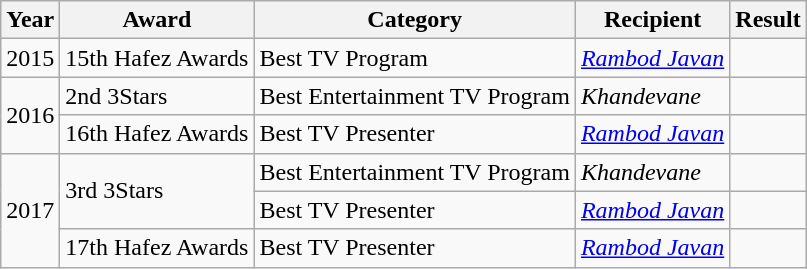<table class="wikitable">
<tr>
<th>Year</th>
<th>Award</th>
<th>Category</th>
<th>Recipient</th>
<th>Result</th>
</tr>
<tr>
<td>2015</td>
<td>15th Hafez Awards</td>
<td>Best TV Program</td>
<td><em><a href='#'>Rambod Javan</a></em></td>
<td></td>
</tr>
<tr>
<td rowspan="2">2016</td>
<td>2nd 3Stars</td>
<td>Best Entertainment TV Program</td>
<td><em>Khandevane</em></td>
<td></td>
</tr>
<tr>
<td>16th Hafez Awards</td>
<td>Best TV Presenter</td>
<td><em><a href='#'>Rambod Javan</a></em></td>
<td></td>
</tr>
<tr>
<td rowspan="3">2017</td>
<td rowspan="2">3rd 3Stars</td>
<td>Best Entertainment TV Program</td>
<td><em>Khandevane</em></td>
<td></td>
</tr>
<tr>
<td>Best TV Presenter</td>
<td><em><a href='#'>Rambod Javan</a></em></td>
<td></td>
</tr>
<tr>
<td>17th Hafez Awards</td>
<td>Best TV Presenter</td>
<td><em><a href='#'>Rambod Javan</a></em></td>
<td></td>
</tr>
</table>
